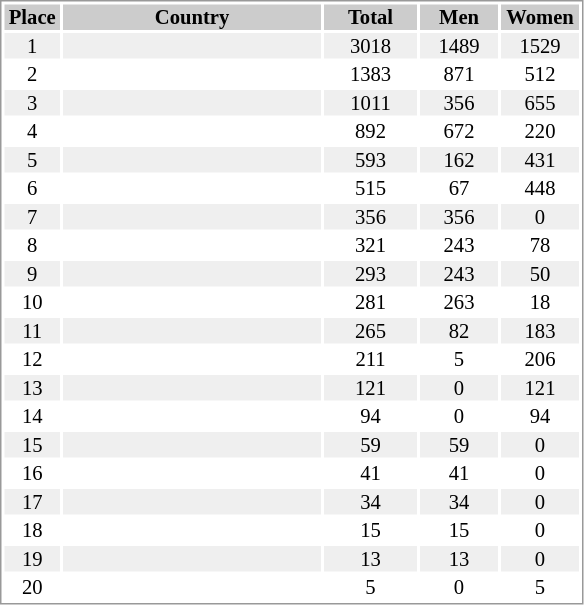<table border="0" style="border: 1px solid #999; background-color:#FFFFFF; text-align:center; font-size:86%; line-height:15px;">
<tr align="center" bgcolor="#CCCCCC">
<th width=35>Place</th>
<th width=170>Country</th>
<th width=60>Total</th>
<th width=50>Men</th>
<th width=50>Women</th>
</tr>
<tr bgcolor="#EFEFEF">
<td>1</td>
<td align="left"></td>
<td>3018</td>
<td>1489</td>
<td>1529</td>
</tr>
<tr>
<td>2</td>
<td align="left"></td>
<td>1383</td>
<td>871</td>
<td>512</td>
</tr>
<tr bgcolor="#EFEFEF">
<td>3</td>
<td align="left"></td>
<td>1011</td>
<td>356</td>
<td>655</td>
</tr>
<tr>
<td>4</td>
<td align="left"></td>
<td>892</td>
<td>672</td>
<td>220</td>
</tr>
<tr bgcolor="#EFEFEF">
<td>5</td>
<td align="left"></td>
<td>593</td>
<td>162</td>
<td>431</td>
</tr>
<tr>
<td>6</td>
<td align="left"></td>
<td>515</td>
<td>67</td>
<td>448</td>
</tr>
<tr bgcolor="#EFEFEF">
<td>7</td>
<td align="left"></td>
<td>356</td>
<td>356</td>
<td>0</td>
</tr>
<tr>
<td>8</td>
<td align="left"></td>
<td>321</td>
<td>243</td>
<td>78</td>
</tr>
<tr bgcolor="#EFEFEF">
<td>9</td>
<td align="left"></td>
<td>293</td>
<td>243</td>
<td>50</td>
</tr>
<tr>
<td>10</td>
<td align="left"></td>
<td>281</td>
<td>263</td>
<td>18</td>
</tr>
<tr bgcolor="#EFEFEF">
<td>11</td>
<td align="left"></td>
<td>265</td>
<td>82</td>
<td>183</td>
</tr>
<tr>
<td>12</td>
<td align="left"></td>
<td>211</td>
<td>5</td>
<td>206</td>
</tr>
<tr bgcolor="#EFEFEF">
<td>13</td>
<td align="left"></td>
<td>121</td>
<td>0</td>
<td>121</td>
</tr>
<tr>
<td>14</td>
<td align="left"></td>
<td>94</td>
<td>0</td>
<td>94</td>
</tr>
<tr bgcolor="#EFEFEF">
<td>15</td>
<td align="left"></td>
<td>59</td>
<td>59</td>
<td>0</td>
</tr>
<tr>
<td>16</td>
<td align="left"></td>
<td>41</td>
<td>41</td>
<td>0</td>
</tr>
<tr bgcolor="#EFEFEF">
<td>17</td>
<td align="left"></td>
<td>34</td>
<td>34</td>
<td>0</td>
</tr>
<tr>
<td>18</td>
<td align="left"></td>
<td>15</td>
<td>15</td>
<td>0</td>
</tr>
<tr bgcolor="#EFEFEF">
<td>19</td>
<td align="left"></td>
<td>13</td>
<td>13</td>
<td>0</td>
</tr>
<tr>
<td>20</td>
<td align="left"></td>
<td>5</td>
<td>0</td>
<td>5</td>
</tr>
</table>
